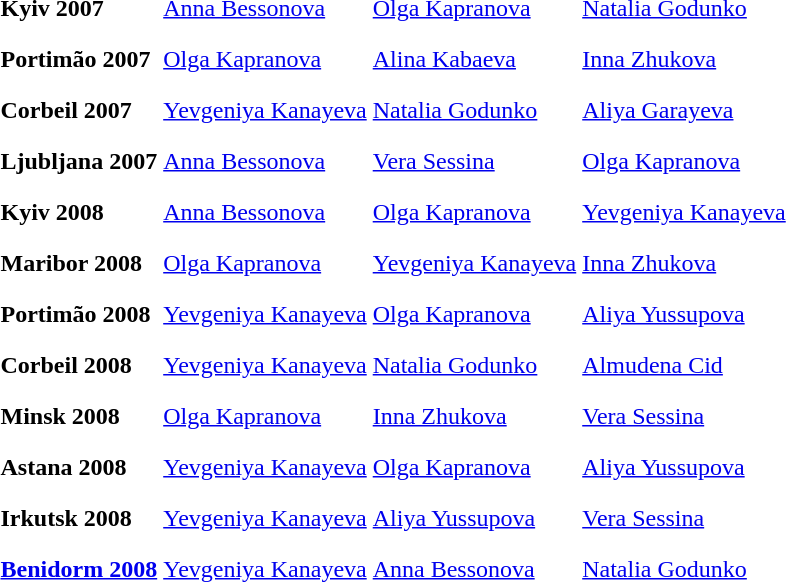<table>
<tr>
<th scope=row style="text-align:left">Kyiv 2007 </th>
<td style="height:30px;"> <a href='#'>Anna Bessonova</a></td>
<td style="height:30px;"> <a href='#'>Olga Kapranova</a></td>
<td style="height:30px;"> <a href='#'>Natalia Godunko</a></td>
</tr>
<tr>
<th scope=row style="text-align:left">Portimão 2007 </th>
<td style="height:30px;"> <a href='#'>Olga Kapranova</a></td>
<td style="height:30px;"> <a href='#'>Alina Kabaeva</a></td>
<td style="height:30px;"> <a href='#'>Inna Zhukova</a></td>
</tr>
<tr>
<th scope=row style="text-align:left">Corbeil 2007 </th>
<td style="height:30px;"> <a href='#'>Yevgeniya Kanayeva</a></td>
<td style="height:30px;"> <a href='#'>Natalia Godunko</a></td>
<td style="height:30px;"> <a href='#'>Aliya Garayeva</a></td>
</tr>
<tr>
<th scope=row style="text-align:left">Ljubljana 2007 </th>
<td style="height:30px;"> <a href='#'>Anna Bessonova</a></td>
<td style="height:30px;"> <a href='#'>Vera Sessina</a></td>
<td style="height:30px;"> <a href='#'>Olga Kapranova</a></td>
</tr>
<tr>
<th scope=row style="text-align:left">Kyiv 2008 </th>
<td style="height:30px;"> <a href='#'>Anna Bessonova</a></td>
<td style="height:30px;"> <a href='#'>Olga Kapranova</a></td>
<td style="height:30px;"> <a href='#'>Yevgeniya Kanayeva</a></td>
</tr>
<tr>
<th scope=row style="text-align:left">Maribor 2008 </th>
<td style="height:30px;"> <a href='#'>Olga Kapranova</a></td>
<td style="height:30px;"> <a href='#'>Yevgeniya Kanayeva</a></td>
<td style="height:30px;"> <a href='#'>Inna Zhukova</a></td>
</tr>
<tr>
<th scope=row style="text-align:left">Portimão 2008 </th>
<td style="height:30px;"> <a href='#'>Yevgeniya Kanayeva</a></td>
<td style="height:30px;"> <a href='#'>Olga Kapranova</a></td>
<td style="height:30px;"> <a href='#'>Aliya Yussupova</a></td>
</tr>
<tr>
<th scope=row style="text-align:left">Corbeil 2008 </th>
<td style="height:30px;"> <a href='#'>Yevgeniya Kanayeva</a></td>
<td style="height:30px;"> <a href='#'>Natalia Godunko</a></td>
<td style="height:30px;"> <a href='#'>Almudena Cid</a></td>
</tr>
<tr>
<th scope=row style="text-align:left">Minsk 2008 </th>
<td style="height:30px;"> <a href='#'>Olga Kapranova</a></td>
<td style="height:30px;"> <a href='#'>Inna Zhukova</a></td>
<td style="height:30px;"> <a href='#'>Vera Sessina</a></td>
</tr>
<tr>
<th scope=row style="text-align:left">Astana 2008 </th>
<td style="height:30px;"> <a href='#'>Yevgeniya Kanayeva</a></td>
<td style="height:30px;"> <a href='#'>Olga Kapranova</a></td>
<td style="height:30px;"> <a href='#'>Aliya Yussupova</a></td>
</tr>
<tr>
<th scope=row style="text-align:left">Irkutsk 2008 </th>
<td style="height:30px;"> <a href='#'>Yevgeniya Kanayeva</a></td>
<td style="height:30px;"> <a href='#'>Aliya Yussupova</a></td>
<td style="height:30px;"> <a href='#'>Vera Sessina</a></td>
</tr>
<tr>
<th scope=row style="text-align:left"><a href='#'>Benidorm 2008</a></th>
<td style="height:30px;"> <a href='#'>Yevgeniya Kanayeva</a></td>
<td style="height:30px;"> <a href='#'>Anna Bessonova</a></td>
<td style="height:30px;"> <a href='#'>Natalia Godunko</a></td>
</tr>
</table>
